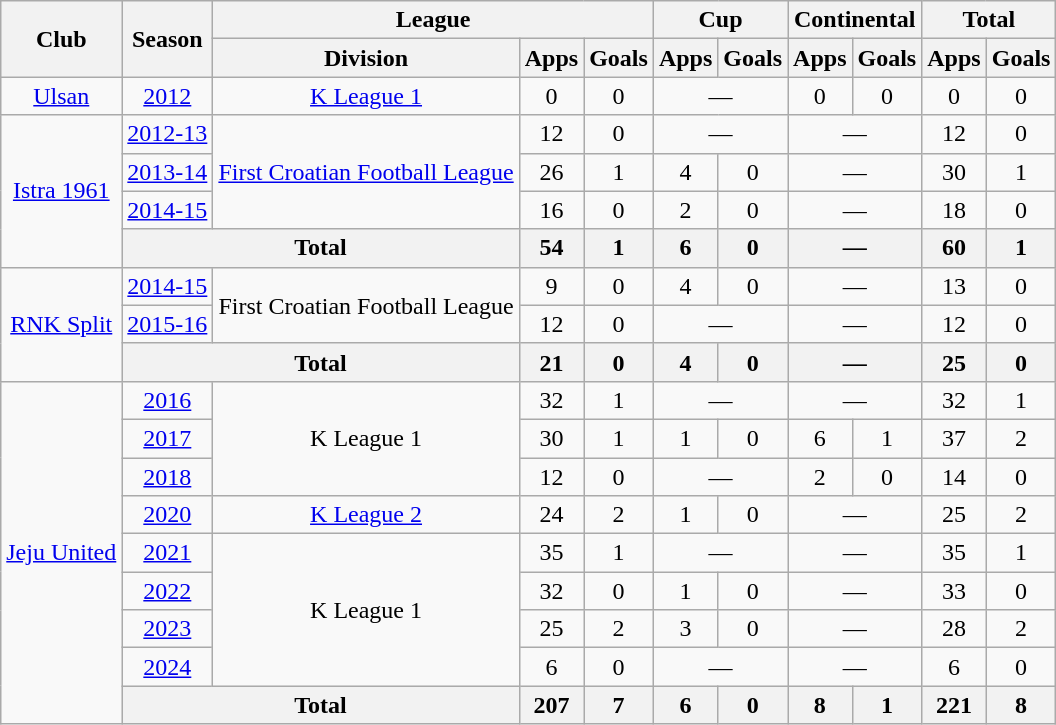<table class="wikitable" border="1" style="text-align: center;">
<tr>
<th rowspan="2">Club</th>
<th rowspan="2">Season</th>
<th colspan="3">League</th>
<th colspan="2">Cup</th>
<th colspan="2">Continental</th>
<th colspan="2">Total</th>
</tr>
<tr>
<th>Division</th>
<th>Apps</th>
<th>Goals</th>
<th>Apps</th>
<th>Goals</th>
<th>Apps</th>
<th>Goals</th>
<th>Apps</th>
<th>Goals</th>
</tr>
<tr>
<td><a href='#'>Ulsan</a></td>
<td><a href='#'>2012</a></td>
<td><a href='#'>K League 1</a></td>
<td>0</td>
<td>0</td>
<td colspan="2">—</td>
<td>0</td>
<td>0</td>
<td>0</td>
<td>0</td>
</tr>
<tr>
<td rowspan="4"><a href='#'>Istra 1961</a></td>
<td><a href='#'>2012-13</a></td>
<td rowspan="3"><a href='#'>First Croatian Football League</a></td>
<td>12</td>
<td>0</td>
<td colspan="2">—</td>
<td colspan="2">—</td>
<td>12</td>
<td>0</td>
</tr>
<tr>
<td><a href='#'>2013-14</a></td>
<td>26</td>
<td>1</td>
<td>4</td>
<td>0</td>
<td colspan="2">—</td>
<td>30</td>
<td>1</td>
</tr>
<tr>
<td><a href='#'>2014-15</a></td>
<td>16</td>
<td>0</td>
<td>2</td>
<td>0</td>
<td colspan="2">—</td>
<td>18</td>
<td>0</td>
</tr>
<tr>
<th colspan="2">Total</th>
<th>54</th>
<th>1</th>
<th>6</th>
<th>0</th>
<th colspan="2">—</th>
<th>60</th>
<th>1</th>
</tr>
<tr>
<td rowspan="3"><a href='#'>RNK Split</a></td>
<td><a href='#'>2014-15</a></td>
<td rowspan="2">First Croatian Football League</td>
<td>9</td>
<td>0</td>
<td>4</td>
<td>0</td>
<td colspan="2">—</td>
<td>13</td>
<td>0</td>
</tr>
<tr>
<td><a href='#'>2015-16</a></td>
<td>12</td>
<td>0</td>
<td colspan="2">—</td>
<td colspan="2">—</td>
<td>12</td>
<td>0</td>
</tr>
<tr>
<th colspan="2">Total</th>
<th>21</th>
<th>0</th>
<th>4</th>
<th>0</th>
<th colspan="2">—</th>
<th>25</th>
<th>0</th>
</tr>
<tr>
<td rowspan="9"><a href='#'>Jeju United</a></td>
<td><a href='#'>2016</a></td>
<td rowspan="3">K League 1</td>
<td>32</td>
<td>1</td>
<td colspan="2">—</td>
<td colspan="2">—</td>
<td>32</td>
<td>1</td>
</tr>
<tr>
<td><a href='#'>2017</a></td>
<td>30</td>
<td>1</td>
<td>1</td>
<td>0</td>
<td>6</td>
<td>1</td>
<td>37</td>
<td>2</td>
</tr>
<tr>
<td><a href='#'>2018</a></td>
<td>12</td>
<td>0</td>
<td colspan="2">—</td>
<td>2</td>
<td>0</td>
<td>14</td>
<td>0</td>
</tr>
<tr>
<td><a href='#'>2020</a></td>
<td><a href='#'>K League 2</a></td>
<td>24</td>
<td>2</td>
<td>1</td>
<td>0</td>
<td colspan="2">—</td>
<td>25</td>
<td>2</td>
</tr>
<tr>
<td><a href='#'>2021</a></td>
<td rowspan="4">K League 1</td>
<td>35</td>
<td>1</td>
<td colspan="2">—</td>
<td colspan="2">—</td>
<td>35</td>
<td>1</td>
</tr>
<tr>
<td><a href='#'>2022</a></td>
<td>32</td>
<td>0</td>
<td>1</td>
<td>0</td>
<td colspan="2">—</td>
<td>33</td>
<td>0</td>
</tr>
<tr>
<td><a href='#'>2023</a></td>
<td>25</td>
<td>2</td>
<td>3</td>
<td>0</td>
<td colspan="2">—</td>
<td>28</td>
<td>2</td>
</tr>
<tr>
<td><a href='#'>2024</a></td>
<td>6</td>
<td>0</td>
<td colspan="2">—</td>
<td colspan="2">—</td>
<td>6</td>
<td>0</td>
</tr>
<tr>
<th colspan="2">Total</th>
<th>207</th>
<th>7</th>
<th>6</th>
<th>0</th>
<th>8</th>
<th>1</th>
<th>221</th>
<th>8</th>
</tr>
</table>
